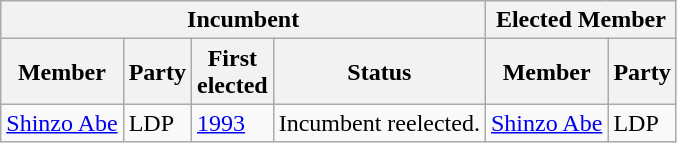<table class="wikitable sortable">
<tr>
<th colspan=4>Incumbent</th>
<th colspan=2>Elected Member</th>
</tr>
<tr>
<th>Member</th>
<th>Party</th>
<th>First<br>elected</th>
<th>Status</th>
<th>Member</th>
<th>Party</th>
</tr>
<tr>
<td><a href='#'>Shinzo Abe</a></td>
<td>LDP</td>
<td><a href='#'>1993</a></td>
<td>Incumbent reelected.</td>
<td><a href='#'>Shinzo Abe</a></td>
<td>LDP</td>
</tr>
</table>
